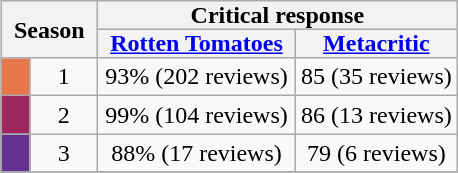<table class="wikitable plainrowheaders" style="float: right;text-align:center; width:%70;margin:10px">
<tr>
<th style="padding:0 8px;" colspan="2" rowspan="2">Season</th>
<th style="padding:0 8px;" colspan="2">Critical response</th>
</tr>
<tr>
<th style="padding:0 8px;"><a href='#'>Rotten Tomatoes</a></th>
<th style="padding:0 8px;"><a href='#'>Metacritic</a></th>
</tr>
<tr>
<th scope="row" style="width:12px; background:#E9754B;"></th>
<td>1</td>
<td>93% (202 reviews)</td>
<td>85 (35 reviews)</td>
</tr>
<tr>
<th scope="row" style="width:12px; background:#9F265C;"></th>
<td>2</td>
<td>99% (104 reviews)</td>
<td>86 (13 reviews)</td>
</tr>
<tr>
<th scope="row" style="width:12px; background:#643190;"></th>
<td>3</td>
<td>88% (17 reviews)</td>
<td>79 (6 reviews)</td>
</tr>
<tr>
</tr>
</table>
